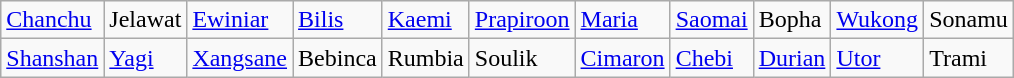<table class="wikitable">
<tr>
<td><a href='#'>Chanchu</a></td>
<td>Jelawat</td>
<td><a href='#'>Ewiniar</a></td>
<td><a href='#'>Bilis</a></td>
<td><a href='#'>Kaemi</a></td>
<td><a href='#'>Prapiroon</a></td>
<td><a href='#'>Maria</a></td>
<td><a href='#'>Saomai</a></td>
<td>Bopha</td>
<td><a href='#'>Wukong</a></td>
<td>Sonamu</td>
</tr>
<tr>
<td><a href='#'>Shanshan</a></td>
<td><a href='#'>Yagi</a></td>
<td><a href='#'>Xangsane</a></td>
<td>Bebinca</td>
<td>Rumbia</td>
<td>Soulik</td>
<td><a href='#'>Cimaron</a></td>
<td><a href='#'>Chebi</a></td>
<td><a href='#'>Durian</a></td>
<td><a href='#'>Utor</a></td>
<td>Trami</td>
</tr>
</table>
